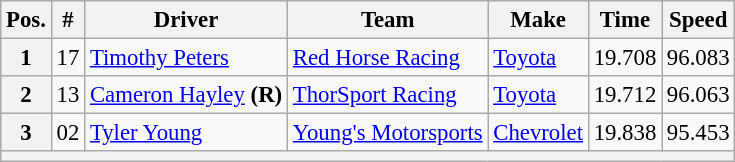<table class="wikitable" style="font-size:95%">
<tr>
<th>Pos.</th>
<th>#</th>
<th>Driver</th>
<th>Team</th>
<th>Make</th>
<th>Time</th>
<th>Speed</th>
</tr>
<tr>
<th>1</th>
<td>17</td>
<td><a href='#'>Timothy Peters</a></td>
<td><a href='#'>Red Horse Racing</a></td>
<td><a href='#'>Toyota</a></td>
<td>19.708</td>
<td>96.083</td>
</tr>
<tr>
<th>2</th>
<td>13</td>
<td><a href='#'>Cameron Hayley</a> <strong>(R)</strong></td>
<td><a href='#'>ThorSport Racing</a></td>
<td><a href='#'>Toyota</a></td>
<td>19.712</td>
<td>96.063</td>
</tr>
<tr>
<th>3</th>
<td>02</td>
<td><a href='#'>Tyler Young</a></td>
<td><a href='#'>Young's Motorsports</a></td>
<td><a href='#'>Chevrolet</a></td>
<td>19.838</td>
<td>95.453</td>
</tr>
<tr>
<th colspan="7"></th>
</tr>
</table>
